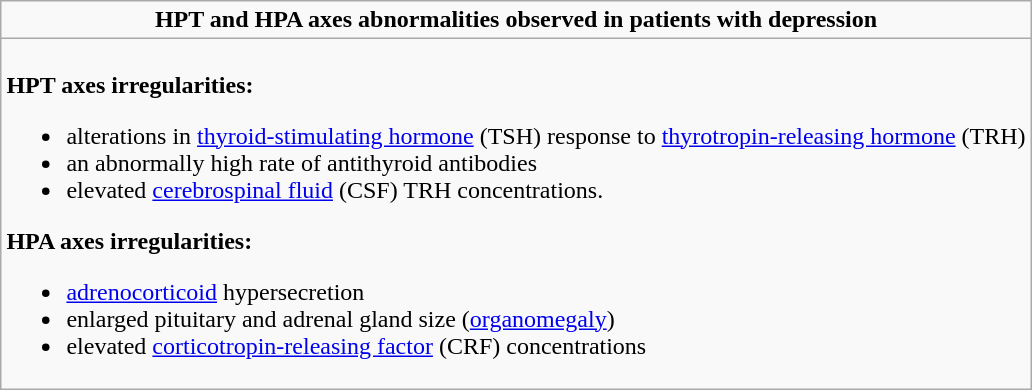<table class="wikitable" style="margin:0.5em auto">
<tr>
<td colspan="5" style="text-align:center"><strong>HPT and HPA axes abnormalities observed in patients with depression</strong><br></td>
</tr>
<tr>
<td colspan="5"><br><strong>HPT axes irregularities:</strong><ul><li>alterations in <a href='#'>thyroid-stimulating hormone</a> (TSH) response to <a href='#'>thyrotropin-releasing hormone</a> (TRH)</li><li>an abnormally high rate of antithyroid antibodies</li><li>elevated <a href='#'>cerebrospinal fluid</a> (CSF) TRH concentrations.</li></ul><strong>HPA axes irregularities:</strong><ul><li><a href='#'>adrenocorticoid</a> hypersecretion</li><li>enlarged pituitary and adrenal gland size (<a href='#'>organomegaly</a>)</li><li>elevated <a href='#'>corticotropin-releasing factor</a> (CRF) concentrations</li></ul></td>
</tr>
</table>
